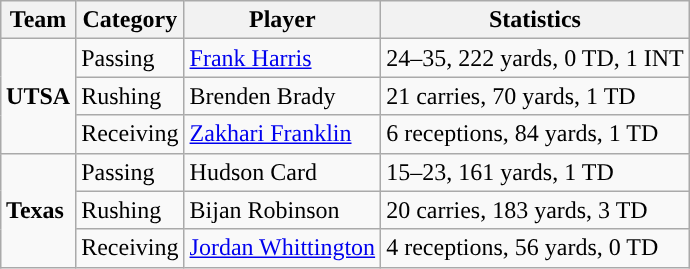<table class="wikitable" style="float: right;">
<tr>
<th>Team</th>
<th>Category</th>
<th>Player</th>
<th>Statistics</th>
</tr>
<tr>
<td rowspan=3><strong>UTSA</strong></td>
<td>Passing</td>
<td><a href='#'>Frank Harris</a></td>
<td>24–35, 222 yards, 0 TD, 1 INT</td>
</tr>
<tr>
<td>Rushing</td>
<td>Brenden Brady</td>
<td>21 carries, 70 yards, 1 TD</td>
</tr>
<tr>
<td>Receiving</td>
<td><a href='#'>Zakhari Franklin</a></td>
<td>6 receptions, 84 yards, 1 TD</td>
</tr>
<tr>
<td rowspan=3><strong>Texas</strong></td>
<td>Passing</td>
<td>Hudson Card</td>
<td>15–23, 161 yards, 1 TD</td>
</tr>
<tr>
<td>Rushing</td>
<td>Bijan Robinson</td>
<td>20 carries, 183 yards, 3 TD</td>
</tr>
<tr>
<td>Receiving</td>
<td><a href='#'>Jordan Whittington</a></td>
<td>4 receptions, 56 yards, 0 TD</td>
</tr>
</table>
